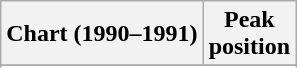<table class="wikitable sortable">
<tr>
<th align="left">Chart (1990–1991)</th>
<th align="center">Peak<br>position</th>
</tr>
<tr>
</tr>
<tr>
</tr>
</table>
